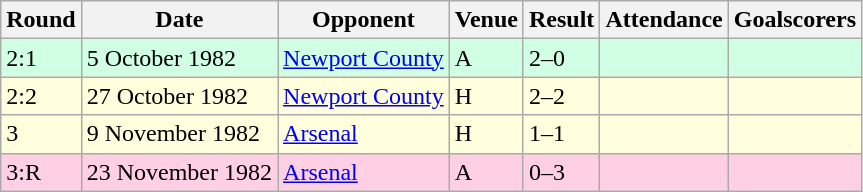<table class="wikitable">
<tr>
<th>Round</th>
<th>Date</th>
<th>Opponent</th>
<th>Venue</th>
<th>Result</th>
<th>Attendance</th>
<th>Goalscorers</th>
</tr>
<tr style="background-color: #d0ffe3;">
<td>2:1</td>
<td>5 October 1982</td>
<td><a href='#'>Newport County</a></td>
<td>A</td>
<td>2–0</td>
<td></td>
<td></td>
</tr>
<tr style="background-color: #ffffdd;">
<td>2:2</td>
<td>27 October 1982</td>
<td><a href='#'>Newport County</a></td>
<td>H</td>
<td>2–2</td>
<td></td>
<td></td>
</tr>
<tr style="background-color: #ffffdd;">
<td>3</td>
<td>9 November 1982</td>
<td><a href='#'>Arsenal</a></td>
<td>H</td>
<td>1–1</td>
<td></td>
<td></td>
</tr>
<tr style="background-color: #ffd0e3;">
<td>3:R</td>
<td>23 November 1982</td>
<td><a href='#'>Arsenal</a></td>
<td>A</td>
<td>0–3</td>
<td></td>
<td></td>
</tr>
</table>
